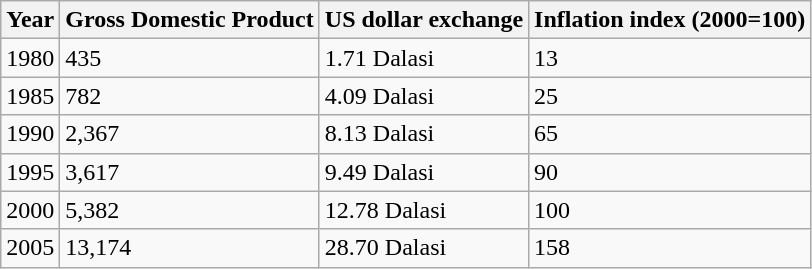<table class="wikitable">
<tr>
<th>Year</th>
<th>Gross Domestic Product</th>
<th>US dollar exchange</th>
<th>Inflation index (2000=100)</th>
</tr>
<tr>
<td>1980</td>
<td>435</td>
<td>1.71 Dalasi</td>
<td>13</td>
</tr>
<tr>
<td>1985</td>
<td>782</td>
<td>4.09 Dalasi</td>
<td>25</td>
</tr>
<tr>
<td>1990</td>
<td>2,367</td>
<td>8.13 Dalasi</td>
<td>65</td>
</tr>
<tr>
<td>1995</td>
<td>3,617</td>
<td>9.49 Dalasi</td>
<td>90</td>
</tr>
<tr>
<td>2000</td>
<td>5,382</td>
<td>12.78 Dalasi</td>
<td>100</td>
</tr>
<tr>
<td>2005</td>
<td>13,174</td>
<td>28.70 Dalasi</td>
<td>158</td>
</tr>
</table>
